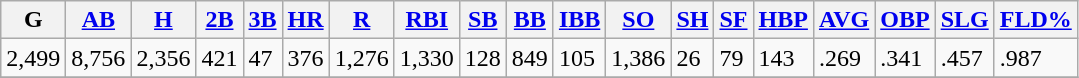<table class="wikitable">
<tr>
<th>G</th>
<th><a href='#'>AB</a></th>
<th><a href='#'>H</a></th>
<th><a href='#'>2B</a></th>
<th><a href='#'>3B</a></th>
<th><a href='#'>HR</a></th>
<th><a href='#'>R</a></th>
<th><a href='#'>RBI</a></th>
<th><a href='#'>SB</a></th>
<th><a href='#'>BB</a></th>
<th><a href='#'>IBB</a></th>
<th><a href='#'>SO</a></th>
<th><a href='#'>SH</a></th>
<th><a href='#'>SF</a></th>
<th><a href='#'>HBP</a></th>
<th><a href='#'>AVG</a></th>
<th><a href='#'>OBP</a></th>
<th><a href='#'>SLG</a></th>
<th><a href='#'>FLD%</a></th>
</tr>
<tr>
<td>2,499</td>
<td>8,756</td>
<td>2,356</td>
<td>421</td>
<td>47</td>
<td>376</td>
<td>1,276</td>
<td>1,330</td>
<td>128</td>
<td>849</td>
<td>105</td>
<td>1,386</td>
<td>26</td>
<td>79</td>
<td>143</td>
<td>.269</td>
<td>.341</td>
<td>.457</td>
<td>.987</td>
</tr>
<tr>
</tr>
</table>
